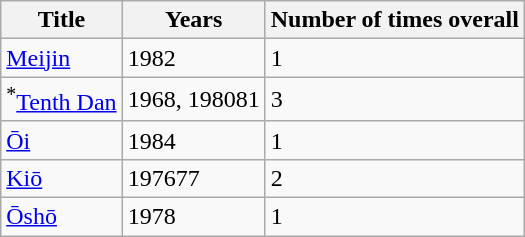<table class="wikitable">
<tr>
<th>Title</th>
<th>Years</th>
<th>Number of times overall</th>
</tr>
<tr>
<td><a href='#'>Meijin</a></td>
<td>1982</td>
<td>1</td>
</tr>
<tr>
<td><sup>*</sup><a href='#'>Tenth Dan</a></td>
<td>1968, 198081</td>
<td>3</td>
</tr>
<tr>
<td><a href='#'>Ōi</a></td>
<td>1984</td>
<td>1</td>
</tr>
<tr>
<td><a href='#'>Kiō</a></td>
<td>197677</td>
<td>2</td>
</tr>
<tr>
<td><a href='#'>Ōshō</a></td>
<td>1978</td>
<td>1</td>
</tr>
</table>
